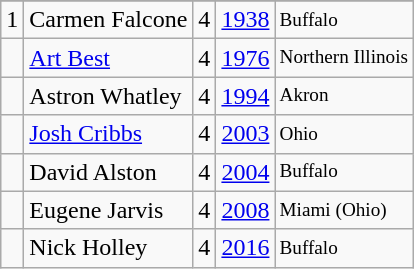<table class="wikitable" style="display:inline-table;">
<tr>
</tr>
<tr>
<td>1</td>
<td>Carmen Falcone</td>
<td>4</td>
<td><a href='#'>1938</a></td>
<td style="font-size:80%;">Buffalo</td>
</tr>
<tr>
<td></td>
<td><a href='#'>Art Best</a></td>
<td>4</td>
<td><a href='#'>1976</a></td>
<td style="font-size:80%;">Northern Illinois</td>
</tr>
<tr>
<td></td>
<td>Astron Whatley</td>
<td>4</td>
<td><a href='#'>1994</a></td>
<td style="font-size:80%;">Akron</td>
</tr>
<tr>
<td></td>
<td><a href='#'>Josh Cribbs</a></td>
<td>4</td>
<td><a href='#'>2003</a></td>
<td style="font-size:80%;">Ohio</td>
</tr>
<tr>
<td></td>
<td>David Alston</td>
<td>4</td>
<td><a href='#'>2004</a></td>
<td style="font-size:80%;">Buffalo</td>
</tr>
<tr>
<td></td>
<td>Eugene Jarvis</td>
<td>4</td>
<td><a href='#'>2008</a></td>
<td style="font-size:80%;">Miami (Ohio)</td>
</tr>
<tr>
<td></td>
<td>Nick Holley</td>
<td>4</td>
<td><a href='#'>2016</a></td>
<td style="font-size:80%;">Buffalo</td>
</tr>
</table>
